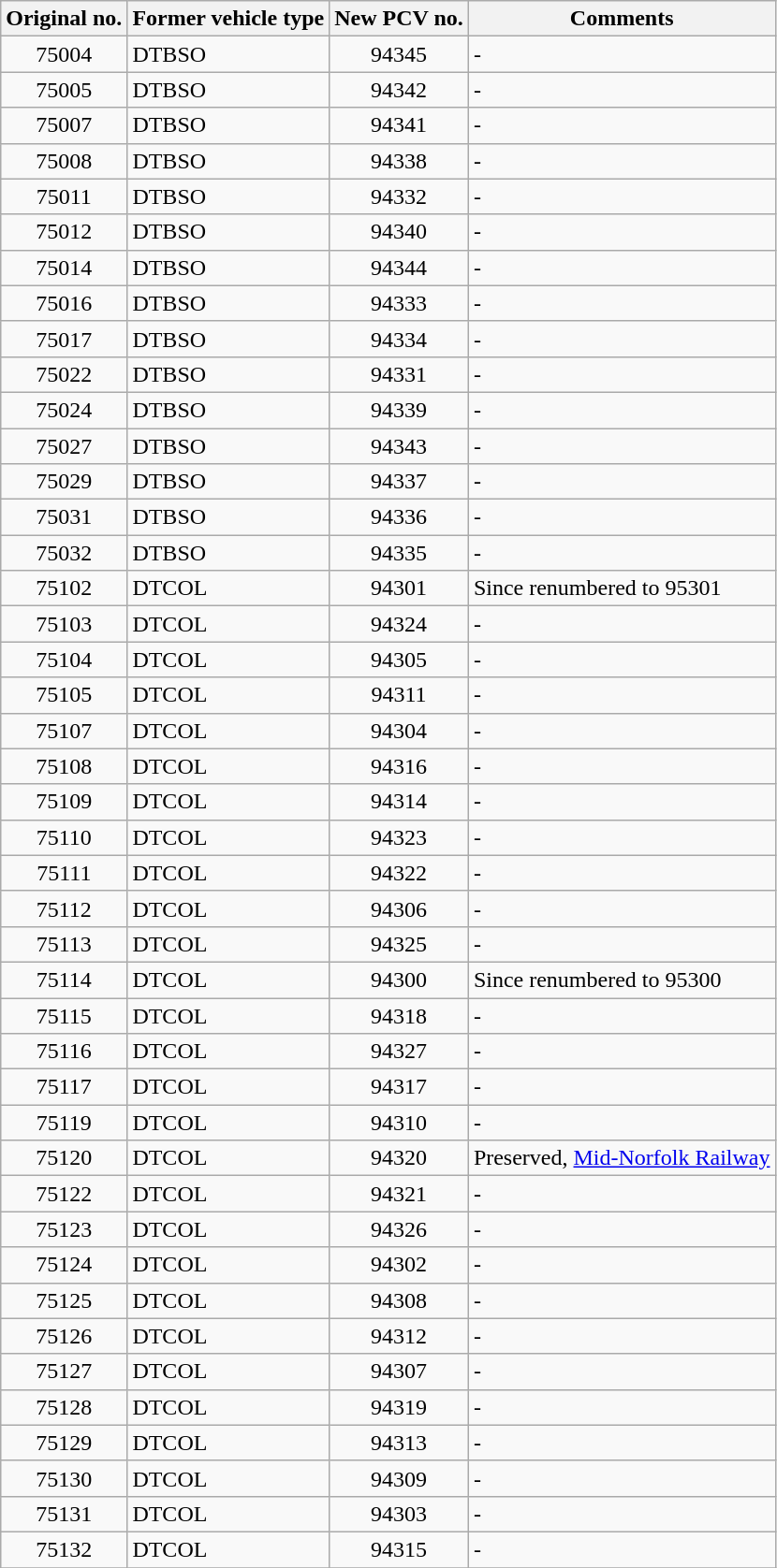<table class="wikitable">
<tr>
<th>Original no.</th>
<th>Former vehicle type</th>
<th>New PCV no.</th>
<th>Comments</th>
</tr>
<tr>
<td align=center>75004</td>
<td>DTBSO</td>
<td align=center>94345</td>
<td>-</td>
</tr>
<tr>
<td align=center>75005</td>
<td>DTBSO</td>
<td align=center>94342</td>
<td>-</td>
</tr>
<tr>
<td align=center>75007</td>
<td>DTBSO</td>
<td align=center>94341</td>
<td>-</td>
</tr>
<tr>
<td align=center>75008</td>
<td>DTBSO</td>
<td align=center>94338</td>
<td>-</td>
</tr>
<tr>
<td align=center>75011</td>
<td>DTBSO</td>
<td align=center>94332</td>
<td>-</td>
</tr>
<tr>
<td align=center>75012</td>
<td>DTBSO</td>
<td align=center>94340</td>
<td>-</td>
</tr>
<tr>
<td align=center>75014</td>
<td>DTBSO</td>
<td align=center>94344</td>
<td>-</td>
</tr>
<tr>
<td align=center>75016</td>
<td>DTBSO</td>
<td align=center>94333</td>
<td>-</td>
</tr>
<tr>
<td align=center>75017</td>
<td>DTBSO</td>
<td align=center>94334</td>
<td>-</td>
</tr>
<tr>
<td align=center>75022</td>
<td>DTBSO</td>
<td align=center>94331</td>
<td>-</td>
</tr>
<tr>
<td align=center>75024</td>
<td>DTBSO</td>
<td align=center>94339</td>
<td>-</td>
</tr>
<tr>
<td align=center>75027</td>
<td>DTBSO</td>
<td align=center>94343</td>
<td>-</td>
</tr>
<tr>
<td align=center>75029</td>
<td>DTBSO</td>
<td align=center>94337</td>
<td>-</td>
</tr>
<tr>
<td align=center>75031</td>
<td>DTBSO</td>
<td align=center>94336</td>
<td>-</td>
</tr>
<tr>
<td align=center>75032</td>
<td>DTBSO</td>
<td align=center>94335</td>
<td>-</td>
</tr>
<tr>
<td align=center>75102</td>
<td>DTCOL</td>
<td align=center>94301</td>
<td>Since renumbered to 95301</td>
</tr>
<tr>
<td align=center>75103</td>
<td>DTCOL</td>
<td align=center>94324</td>
<td>-</td>
</tr>
<tr>
<td align=center>75104</td>
<td>DTCOL</td>
<td align=center>94305</td>
<td>-</td>
</tr>
<tr>
<td align=center>75105</td>
<td>DTCOL</td>
<td align=center>94311</td>
<td>-</td>
</tr>
<tr>
<td align=center>75107</td>
<td>DTCOL</td>
<td align=center>94304</td>
<td>-</td>
</tr>
<tr>
<td align=center>75108</td>
<td>DTCOL</td>
<td align=center>94316</td>
<td>-</td>
</tr>
<tr>
<td align=center>75109</td>
<td>DTCOL</td>
<td align=center>94314</td>
<td>-</td>
</tr>
<tr>
<td align=center>75110</td>
<td>DTCOL</td>
<td align=center>94323</td>
<td>-</td>
</tr>
<tr>
<td align=center>75111</td>
<td>DTCOL</td>
<td align=center>94322</td>
<td>-</td>
</tr>
<tr>
<td align=center>75112</td>
<td>DTCOL</td>
<td align=center>94306</td>
<td>-</td>
</tr>
<tr>
<td align=center>75113</td>
<td>DTCOL</td>
<td align=center>94325</td>
<td>-</td>
</tr>
<tr>
<td align=center>75114</td>
<td>DTCOL</td>
<td align=center>94300</td>
<td>Since renumbered to 95300</td>
</tr>
<tr>
<td align=center>75115</td>
<td>DTCOL</td>
<td align=center>94318</td>
<td>-</td>
</tr>
<tr>
<td align=center>75116</td>
<td>DTCOL</td>
<td align=center>94327</td>
<td>-</td>
</tr>
<tr>
<td align=center>75117</td>
<td>DTCOL</td>
<td align=center>94317</td>
<td>-</td>
</tr>
<tr>
<td align=center>75119</td>
<td>DTCOL</td>
<td align=center>94310</td>
<td>-</td>
</tr>
<tr>
<td align=center>75120</td>
<td>DTCOL</td>
<td align=center>94320</td>
<td>Preserved, <a href='#'>Mid-Norfolk Railway</a></td>
</tr>
<tr>
<td align=center>75122</td>
<td>DTCOL</td>
<td align=center>94321</td>
<td>-</td>
</tr>
<tr>
<td align=center>75123</td>
<td>DTCOL</td>
<td align=center>94326</td>
<td>-</td>
</tr>
<tr>
<td align=center>75124</td>
<td>DTCOL</td>
<td align=center>94302</td>
<td>-</td>
</tr>
<tr>
<td align=center>75125</td>
<td>DTCOL</td>
<td align=center>94308</td>
<td>-</td>
</tr>
<tr>
<td align=center>75126</td>
<td>DTCOL</td>
<td align=center>94312</td>
<td>-</td>
</tr>
<tr>
<td align=center>75127</td>
<td>DTCOL</td>
<td align=center>94307</td>
<td>-</td>
</tr>
<tr>
<td align=center>75128</td>
<td>DTCOL</td>
<td align=center>94319</td>
<td>-</td>
</tr>
<tr>
<td align=center>75129</td>
<td>DTCOL</td>
<td align=center>94313</td>
<td>-</td>
</tr>
<tr>
<td align=center>75130</td>
<td>DTCOL</td>
<td align=center>94309</td>
<td>-</td>
</tr>
<tr>
<td align=center>75131</td>
<td>DTCOL</td>
<td align=center>94303</td>
<td>-</td>
</tr>
<tr>
<td align=center>75132</td>
<td>DTCOL</td>
<td align=center>94315</td>
<td>-</td>
</tr>
<tr>
</tr>
</table>
